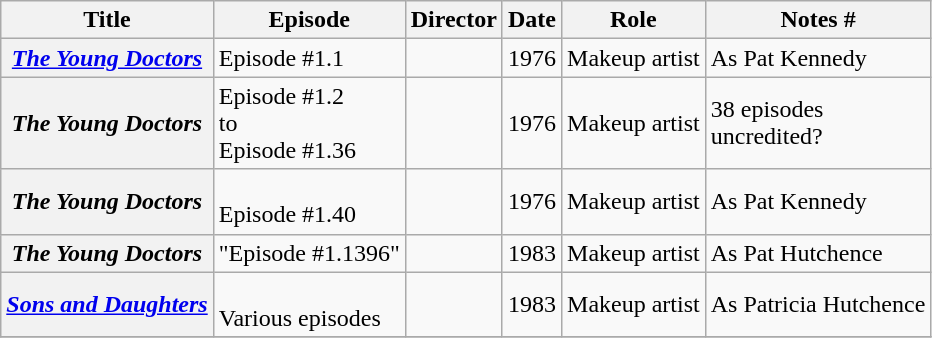<table class="wikitable plainrowheaders sortable">
<tr>
<th scope="col">Title</th>
<th scope="col">Episode</th>
<th scope="col">Director</th>
<th scope="col">Date</th>
<th scope="col">Role</th>
<th scope="col" class="unsortable">Notes #</th>
</tr>
<tr>
<th scope="row"><em><a href='#'>The Young Doctors</a></em></th>
<td>Episode #1.1</td>
<td></td>
<td>1976</td>
<td>Makeup artist</td>
<td>As Pat Kennedy</td>
</tr>
<tr>
<th scope="row"><em>The Young Doctors</em></th>
<td>Episode #1.2<br>to<br>Episode #1.36</td>
<td></td>
<td>1976</td>
<td>Makeup artist</td>
<td>38 episodes<br>uncredited?</td>
</tr>
<tr>
<th scope="row"><em>The Young Doctors</em></th>
<td><br>Episode #1.40</td>
<td></td>
<td>1976</td>
<td>Makeup artist</td>
<td>As Pat Kennedy</td>
</tr>
<tr>
<th scope="row"><em>The Young Doctors</em></th>
<td>"Episode #1.1396"</td>
<td></td>
<td>1983</td>
<td>Makeup artist</td>
<td>As Pat Hutchence</td>
</tr>
<tr>
<th scope="row"><em><a href='#'>Sons and Daughters</a></em></th>
<td><br>Various episodes</td>
<td></td>
<td>1983</td>
<td>Makeup artist</td>
<td>As Patricia Hutchence</td>
</tr>
<tr>
</tr>
</table>
